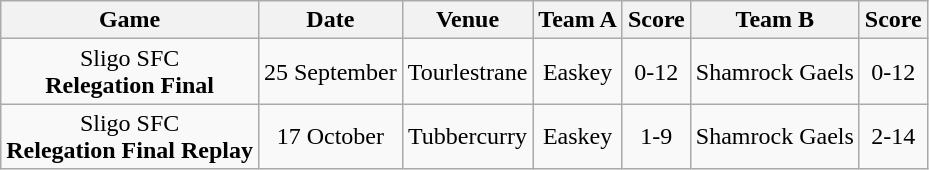<table class="wikitable">
<tr>
<th>Game</th>
<th>Date</th>
<th>Venue</th>
<th>Team A</th>
<th>Score</th>
<th>Team B</th>
<th>Score</th>
</tr>
<tr align="center">
<td>Sligo SFC<br><strong>Relegation Final</strong></td>
<td>25 September</td>
<td>Tourlestrane</td>
<td>Easkey</td>
<td>0-12</td>
<td>Shamrock Gaels</td>
<td>0-12</td>
</tr>
<tr align="center">
<td>Sligo SFC<br><strong>Relegation Final Replay</strong></td>
<td>17 October</td>
<td>Tubbercurry</td>
<td>Easkey</td>
<td>1-9</td>
<td>Shamrock Gaels</td>
<td>2-14</td>
</tr>
</table>
